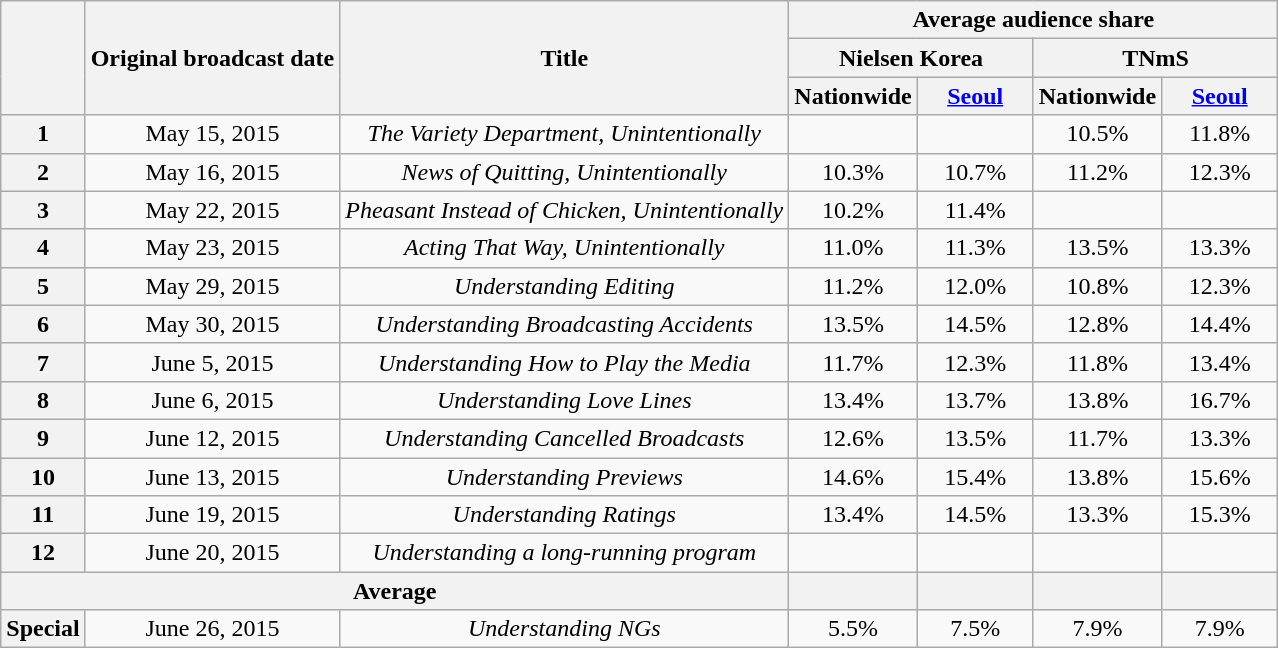<table class="wikitable sortable plainrowheaders" style="text-align:center">
<tr>
<th rowspan="3" scope="col"></th>
<th rowspan="3" scope="col" class="unsortable">Original broadcast date</th>
<th rowspan="3" scope="col"  class="unsortable">Title</th>
<th colspan="4" scope="col">Average audience share</th>
</tr>
<tr>
<th colspan="2" scope="col">Nielsen Korea</th>
<th colspan="2">TNmS</th>
</tr>
<tr>
<th width="70" scope="col">Nationwide</th>
<th width="70" scope="col"><a href='#'>Seoul</a></th>
<th width="70" scope="col">Nationwide</th>
<th width="70" scope="col"><a href='#'>Seoul</a></th>
</tr>
<tr>
<th scope="row" style="text-align:center;">1</th>
<td>May 15, 2015</td>
<td><em>The Variety Department, Unintentionally</em></td>
<td><strong></strong> </td>
<td><strong></strong> </td>
<td>10.5% </td>
<td>11.8% </td>
</tr>
<tr>
<th scope="row" style="text-align:center;">2</th>
<td>May 16, 2015</td>
<td><em>News of Quitting, Unintentionally</em></td>
<td>10.3% </td>
<td>10.7% </td>
<td>11.2% </td>
<td>12.3% </td>
</tr>
<tr>
<th scope="row" style="text-align:center;">3</th>
<td>May 22, 2015</td>
<td><em>Pheasant Instead of Chicken, Unintentionally</em></td>
<td>10.2% </td>
<td>11.4% </td>
<td><strong></strong> </td>
<td><strong></strong> </td>
</tr>
<tr>
<th scope="row" style="text-align:center;">4</th>
<td>May 23, 2015</td>
<td><em>Acting That Way, Unintentionally</em></td>
<td>11.0% </td>
<td>11.3% </td>
<td>13.5% </td>
<td>13.3% </td>
</tr>
<tr>
<th scope="row" style="text-align:center;">5</th>
<td>May 29, 2015</td>
<td><em>Understanding Editing</em></td>
<td>11.2% </td>
<td>12.0% </td>
<td>10.8% </td>
<td>12.3% </td>
</tr>
<tr>
<th scope="row" style="text-align:center;">6</th>
<td>May 30, 2015</td>
<td><em>Understanding Broadcasting Accidents</em></td>
<td>13.5% </td>
<td>14.5% </td>
<td>12.8% </td>
<td>14.4% </td>
</tr>
<tr>
<th scope="row" style="text-align:center;">7</th>
<td>June 5, 2015</td>
<td><em>Understanding How to Play the Media</em></td>
<td>11.7% </td>
<td>12.3% </td>
<td>11.8% </td>
<td>13.4% </td>
</tr>
<tr>
<th scope="row" style="text-align:center;">8</th>
<td>June 6, 2015</td>
<td><em>Understanding Love Lines</em></td>
<td>13.4% </td>
<td>13.7% </td>
<td>13.8% </td>
<td>16.7% </td>
</tr>
<tr>
<th scope="row" style="text-align:center;">9</th>
<td>June 12, 2015</td>
<td><em>Understanding Cancelled Broadcasts</em></td>
<td>12.6% </td>
<td>13.5% </td>
<td>11.7% </td>
<td>13.3% </td>
</tr>
<tr>
<th scope="row" style="text-align:center;">10</th>
<td>June 13, 2015</td>
<td><em>Understanding Previews</em></td>
<td>14.6% </td>
<td>15.4% </td>
<td>13.8% </td>
<td>15.6% </td>
</tr>
<tr>
<th scope="row" style="text-align:center;">11</th>
<td>June 19, 2015</td>
<td><em>Understanding Ratings</em></td>
<td>13.4% </td>
<td>14.5% </td>
<td>13.3% </td>
<td>15.3% </td>
</tr>
<tr>
<th scope="row" style="text-align:center;">12</th>
<td>June 20, 2015</td>
<td><em>Understanding a long-running program</em></td>
<td><strong></strong> </td>
<td><strong></strong> </td>
<td><strong></strong> </td>
<td><strong></strong> </td>
</tr>
<tr>
<th colspan="3" scope="col">Average</th>
<th></th>
<th></th>
<th></th>
<th></th>
</tr>
<tr>
<th scope="row" style="text-align:center;">Special</th>
<td>June 26, 2015</td>
<td><em>Understanding NGs</em></td>
<td>5.5%</td>
<td>7.5%</td>
<td>7.9%</td>
<td>7.9%</td>
</tr>
</table>
